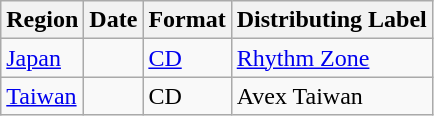<table class="wikitable">
<tr>
<th>Region</th>
<th>Date</th>
<th>Format</th>
<th>Distributing Label</th>
</tr>
<tr>
<td rowspan="1"><a href='#'>Japan</a></td>
<td></td>
<td><a href='#'>CD</a></td>
<td rowspan="1"><a href='#'>Rhythm Zone</a></td>
</tr>
<tr>
<td rowspan="1"><a href='#'>Taiwan</a></td>
<td></td>
<td>CD</td>
<td rowspan="1">Avex Taiwan</td>
</tr>
</table>
